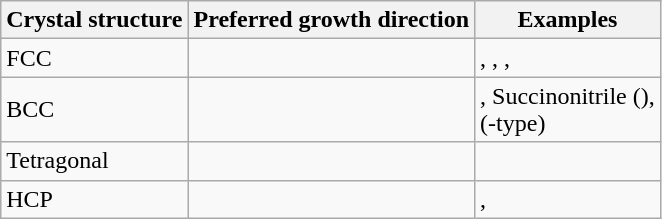<table class="wikitable">
<tr>
<th>Crystal structure</th>
<th>Preferred growth direction</th>
<th>Examples</th>
</tr>
<tr>
<td>FCC</td>
<td></td>
<td>, , , </td>
</tr>
<tr>
<td>BCC</td>
<td></td>
<td>, Succinonitrile (),<br> (-type)</td>
</tr>
<tr>
<td>Tetragonal</td>
<td></td>
<td></td>
</tr>
<tr>
<td>HCP</td>
<td></td>
<td>, </td>
</tr>
</table>
